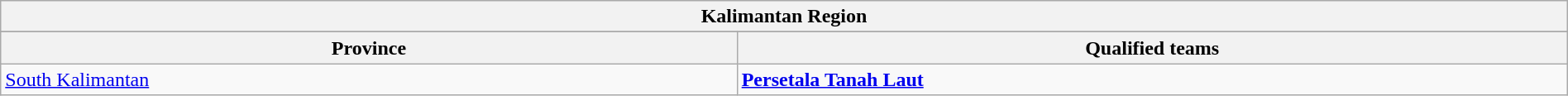<table class="wikitable sortable" style="width:100%;">
<tr>
<th colspan="2"><strong>Kalimantan Region</strong></th>
</tr>
<tr>
</tr>
<tr>
<th style="width:47%;">Province</th>
<th style="width:53%;">Qualified teams</th>
</tr>
<tr>
<td> <a href='#'>South Kalimantan</a></td>
<td><strong><a href='#'>Persetala Tanah Laut</a></strong></td>
</tr>
</table>
